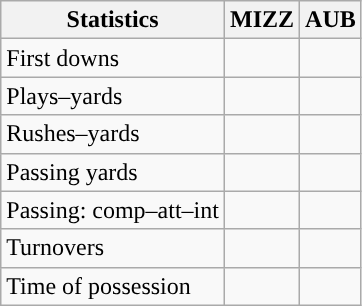<table class="wikitable" style="float:left">
<tr>
<th>Statistics</th>
<th>MIZZ</th>
<th>AUB</th>
</tr>
<tr>
<td>First downs</td>
<td></td>
<td></td>
</tr>
<tr>
<td>Plays–yards</td>
<td></td>
<td></td>
</tr>
<tr>
<td>Rushes–yards</td>
<td></td>
<td></td>
</tr>
<tr>
<td>Passing yards</td>
<td></td>
<td></td>
</tr>
<tr>
<td>Passing: comp–att–int</td>
<td></td>
<td></td>
</tr>
<tr>
<td>Turnovers</td>
<td></td>
<td></td>
</tr>
<tr>
<td>Time of possession</td>
<td></td>
<td></td>
</tr>
</table>
